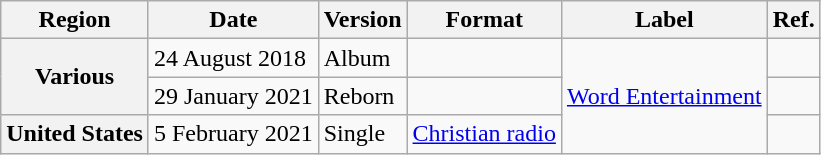<table class="wikitable plainrowheaders">
<tr>
<th scope="col">Region</th>
<th scope="col">Date</th>
<th scope="col">Version</th>
<th scope="col">Format</th>
<th scope="col">Label</th>
<th scope="col">Ref.</th>
</tr>
<tr>
<th scope="row" rowspan="2">Various</th>
<td>24 August 2018</td>
<td>Album</td>
<td></td>
<td rowspan="3"><a href='#'>Word Entertainment</a></td>
<td></td>
</tr>
<tr>
<td>29 January 2021</td>
<td>Reborn<br></td>
<td></td>
<td></td>
</tr>
<tr>
<th scope="row">United States</th>
<td>5 February 2021</td>
<td>Single</td>
<td><a href='#'>Christian radio</a></td>
<td></td>
</tr>
</table>
